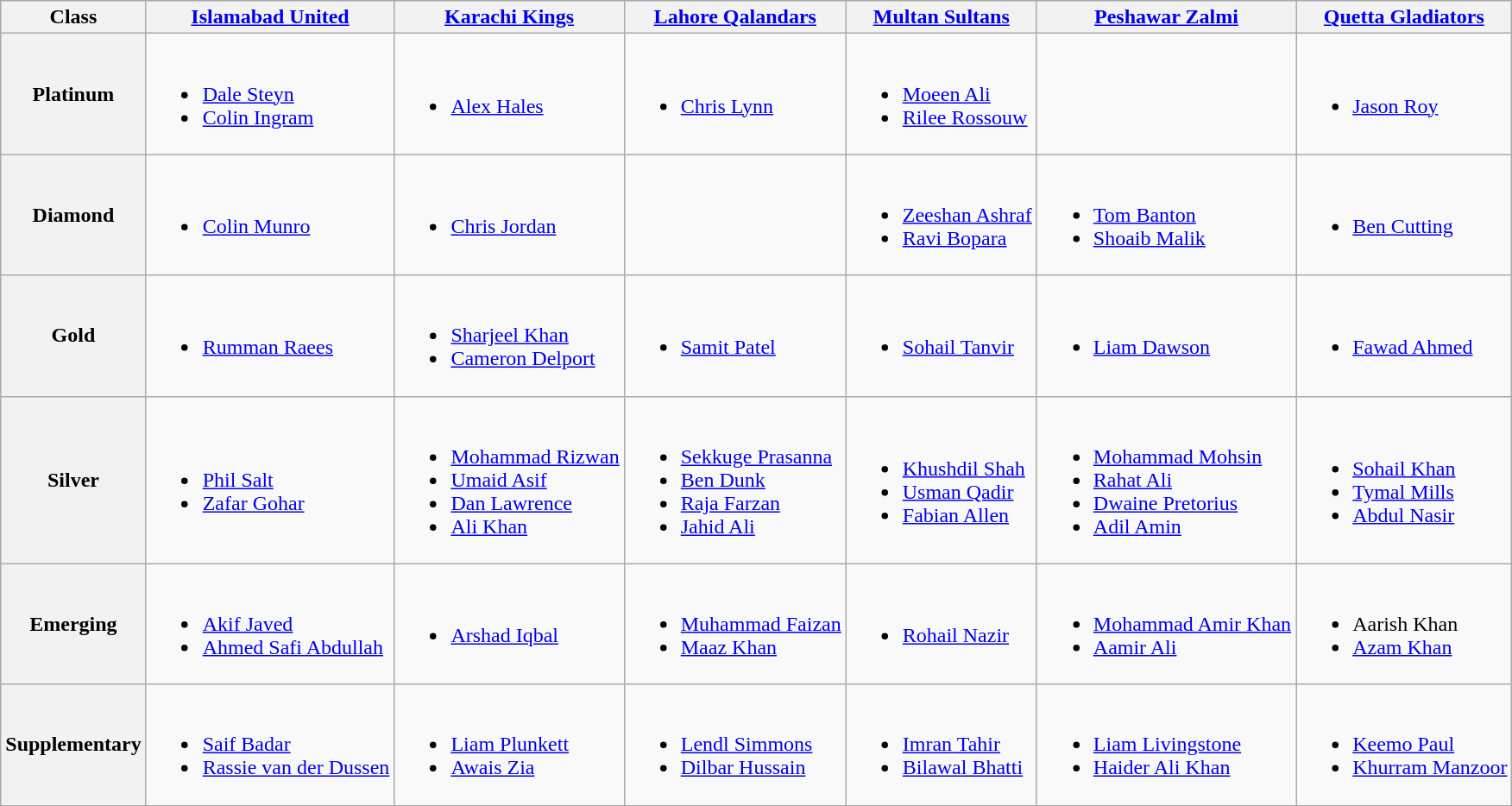<table class="wikitable">
<tr>
<th>Class</th>
<th><a href='#'>Islamabad United</a></th>
<th><a href='#'>Karachi Kings</a></th>
<th><a href='#'>Lahore Qalandars</a></th>
<th><a href='#'>Multan Sultans</a></th>
<th><a href='#'>Peshawar Zalmi</a></th>
<th><a href='#'>Quetta Gladiators</a></th>
</tr>
<tr>
<th>Platinum</th>
<td><br><ul><li><a href='#'>Dale Steyn</a></li><li><a href='#'>Colin Ingram</a></li></ul></td>
<td><br><ul><li><a href='#'>Alex Hales</a></li></ul></td>
<td><br><ul><li><a href='#'>Chris Lynn</a></li></ul></td>
<td><br><ul><li><a href='#'>Moeen Ali</a></li><li><a href='#'>Rilee Rossouw</a></li></ul></td>
<td></td>
<td><br><ul><li><a href='#'>Jason Roy</a></li></ul></td>
</tr>
<tr>
<th>Diamond</th>
<td><br><ul><li><a href='#'>Colin Munro</a></li></ul></td>
<td><br><ul><li><a href='#'>Chris Jordan</a></li></ul></td>
<td></td>
<td><br><ul><li><a href='#'>Zeeshan Ashraf</a></li><li><a href='#'>Ravi Bopara</a></li></ul></td>
<td><br><ul><li><a href='#'>Tom Banton</a></li><li><a href='#'>Shoaib Malik</a></li></ul></td>
<td><br><ul><li><a href='#'>Ben Cutting</a></li></ul></td>
</tr>
<tr>
<th>Gold</th>
<td><br><ul><li><a href='#'>Rumman Raees</a></li></ul></td>
<td><br><ul><li><a href='#'>Sharjeel Khan</a></li><li><a href='#'>Cameron Delport</a></li></ul></td>
<td><br><ul><li><a href='#'>Samit Patel</a></li></ul></td>
<td><br><ul><li><a href='#'>Sohail Tanvir</a></li></ul></td>
<td><br><ul><li><a href='#'>Liam Dawson</a></li></ul></td>
<td><br><ul><li><a href='#'>Fawad Ahmed</a></li></ul></td>
</tr>
<tr>
<th>Silver</th>
<td><br><ul><li><a href='#'>Phil Salt</a></li><li><a href='#'>Zafar Gohar</a></li></ul></td>
<td><br><ul><li><a href='#'>Mohammad Rizwan</a></li><li><a href='#'>Umaid Asif</a></li><li><a href='#'>Dan Lawrence</a></li><li><a href='#'>Ali Khan</a></li></ul></td>
<td><br><ul><li><a href='#'>Sekkuge Prasanna</a></li><li><a href='#'>Ben Dunk</a></li><li><a href='#'>Raja Farzan</a></li><li><a href='#'>Jahid Ali</a></li></ul></td>
<td><br><ul><li><a href='#'>Khushdil Shah</a></li><li><a href='#'>Usman Qadir</a></li><li><a href='#'>Fabian Allen</a></li></ul></td>
<td><br><ul><li><a href='#'>Mohammad Mohsin</a></li><li><a href='#'>Rahat Ali</a></li><li><a href='#'>Dwaine Pretorius</a></li><li><a href='#'>Adil Amin</a></li></ul></td>
<td><br><ul><li><a href='#'>Sohail Khan</a></li><li><a href='#'>Tymal Mills</a></li><li><a href='#'>Abdul Nasir</a></li></ul></td>
</tr>
<tr>
<th>Emerging</th>
<td><br><ul><li><a href='#'>Akif Javed</a></li><li><a href='#'>Ahmed Safi Abdullah</a></li></ul></td>
<td><br><ul><li><a href='#'>Arshad Iqbal</a></li></ul></td>
<td><br><ul><li><a href='#'>Muhammad Faizan</a></li><li><a href='#'>Maaz Khan</a></li></ul></td>
<td><br><ul><li><a href='#'>Rohail Nazir</a></li></ul></td>
<td><br><ul><li><a href='#'>Mohammad Amir Khan</a></li><li><a href='#'>Aamir Ali</a></li></ul></td>
<td><br><ul><li>Aarish Khan</li><li><a href='#'>Azam Khan</a></li></ul></td>
</tr>
<tr>
<th rowspan="4">Supplementary</th>
<td><br><ul><li><a href='#'>Saif Badar</a></li><li><a href='#'>Rassie van der Dussen</a></li></ul></td>
<td><br><ul><li><a href='#'>Liam Plunkett</a></li><li><a href='#'>Awais Zia</a></li></ul></td>
<td><br><ul><li><a href='#'>Lendl Simmons</a></li><li><a href='#'>Dilbar Hussain</a></li></ul></td>
<td><br><ul><li><a href='#'>Imran Tahir</a></li><li><a href='#'>Bilawal Bhatti</a></li></ul></td>
<td><br><ul><li><a href='#'>Liam Livingstone</a></li><li><a href='#'>Haider Ali Khan</a></li></ul></td>
<td><br><ul><li><a href='#'>Keemo Paul</a></li><li><a href='#'>Khurram Manzoor</a></li></ul></td>
</tr>
<tr>
</tr>
</table>
